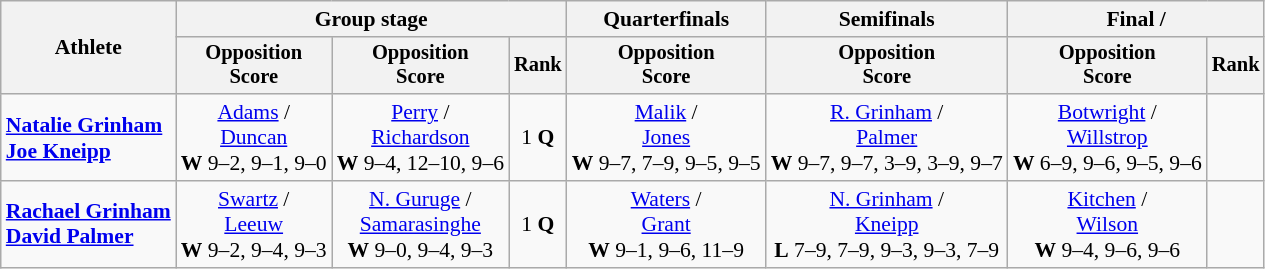<table class=wikitable style="font-size:90%;text-align:center">
<tr>
<th rowspan="2">Athlete</th>
<th colspan=3>Group stage</th>
<th>Quarterfinals</th>
<th>Semifinals</th>
<th colspan=2>Final / </th>
</tr>
<tr style="font-size:95%">
<th>Opposition<br>Score</th>
<th>Opposition<br>Score</th>
<th>Rank</th>
<th>Opposition<br>Score</th>
<th>Opposition<br>Score</th>
<th>Opposition<br>Score</th>
<th>Rank</th>
</tr>
<tr>
<td align=left><strong><a href='#'>Natalie Grinham</a> <br> <a href='#'>Joe Kneipp</a></strong></td>
<td> <a href='#'>Adams</a> / <br> <a href='#'>Duncan</a> <br> <strong>W</strong> 9–2, 9–1, 9–0</td>
<td> <a href='#'>Perry</a> / <br> <a href='#'>Richardson</a> <br> <strong>W</strong> 9–4, 12–10, 9–6</td>
<td>1 <strong>Q</strong></td>
<td> <a href='#'>Malik</a> / <br> <a href='#'>Jones</a> <br> <strong>W</strong> 9–7, 7–9, 9–5, 9–5</td>
<td> <a href='#'>R. Grinham</a> / <br> <a href='#'>Palmer</a> <br> <strong>W</strong> 9–7, 9–7, 3–9, 3–9, 9–7</td>
<td> <a href='#'>Botwright</a> / <br> <a href='#'>Willstrop</a> <br> <strong>W</strong> 6–9, 9–6, 9–5, 9–6</td>
<td></td>
</tr>
<tr>
<td align=left><strong><a href='#'>Rachael Grinham</a> <br> <a href='#'>David Palmer</a></strong></td>
<td> <a href='#'>Swartz</a> / <br> <a href='#'>Leeuw</a> <br> <strong>W</strong> 9–2, 9–4, 9–3</td>
<td> <a href='#'>N. Guruge</a> / <br> <a href='#'>Samarasinghe</a> <br> <strong>W</strong> 9–0, 9–4, 9–3</td>
<td>1 <strong>Q</strong></td>
<td> <a href='#'>Waters</a> / <br> <a href='#'>Grant</a> <br> <strong>W</strong> 9–1, 9–6, 11–9</td>
<td> <a href='#'>N. Grinham</a> / <br> <a href='#'>Kneipp</a> <br> <strong>L</strong> 7–9, 7–9, 9–3, 9–3, 7–9</td>
<td> <a href='#'>Kitchen</a> / <br> <a href='#'>Wilson</a> <br> <strong>W</strong> 9–4, 9–6, 9–6</td>
<td></td>
</tr>
</table>
